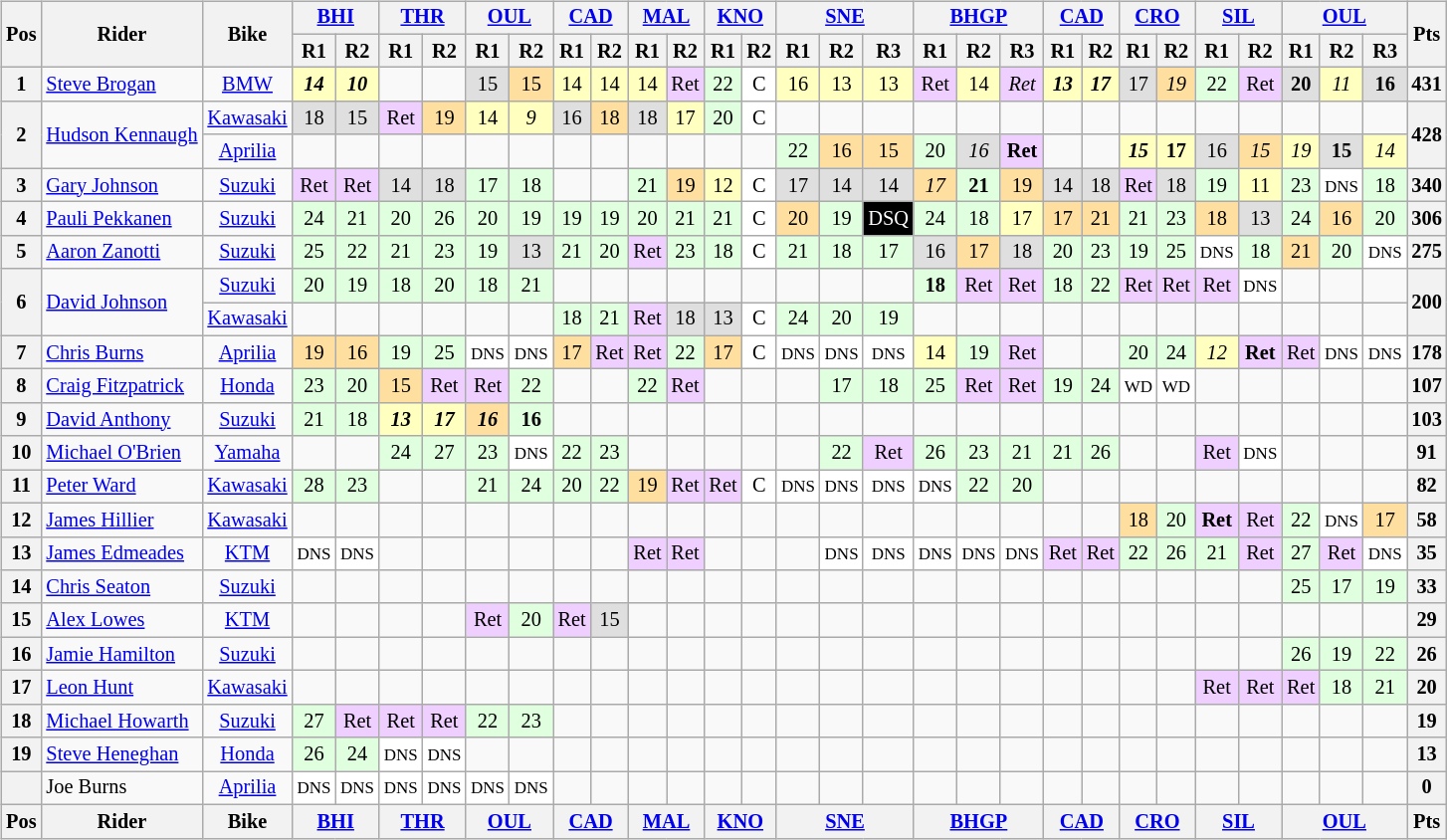<table>
<tr>
<td><br><table class="wikitable" style="font-size: 85%; text-align: center;">
<tr valign="top">
<th valign="middle" rowspan=2>Pos</th>
<th valign="middle" rowspan=2>Rider</th>
<th valign="middle" rowspan=2>Bike</th>
<th colspan=2><a href='#'>BHI</a><br></th>
<th colspan=2><a href='#'>THR</a><br></th>
<th colspan=2><a href='#'>OUL</a><br></th>
<th colspan=2><a href='#'>CAD</a><br></th>
<th colspan=2><a href='#'>MAL</a><br></th>
<th colspan=2><a href='#'>KNO</a><br></th>
<th colspan=3><a href='#'>SNE</a><br></th>
<th colspan=3><a href='#'>BHGP</a><br></th>
<th colspan=2><a href='#'>CAD</a><br></th>
<th colspan=2><a href='#'>CRO</a><br></th>
<th colspan=2><a href='#'>SIL</a><br></th>
<th colspan=3><a href='#'>OUL</a><br></th>
<th valign="middle" rowspan=2>Pts</th>
</tr>
<tr>
<th>R1</th>
<th>R2</th>
<th>R1</th>
<th>R2</th>
<th>R1</th>
<th>R2</th>
<th>R1</th>
<th>R2</th>
<th>R1</th>
<th>R2</th>
<th>R1</th>
<th>R2</th>
<th>R1</th>
<th>R2</th>
<th>R3</th>
<th>R1</th>
<th>R2</th>
<th>R3</th>
<th>R1</th>
<th>R2</th>
<th>R1</th>
<th>R2</th>
<th>R1</th>
<th>R2</th>
<th>R1</th>
<th>R2</th>
<th>R3</th>
</tr>
<tr>
<th>1</th>
<td align="left"> <a href='#'>Steve Brogan</a></td>
<td><a href='#'>BMW</a></td>
<td style="background:#ffffbf;"><strong><em>14</em></strong></td>
<td style="background:#ffffbf;"><strong><em>10</em></strong></td>
<td></td>
<td></td>
<td style="background:#dfdfdf;">15</td>
<td style="background:#ffdf9f;">15</td>
<td style="background:#ffffbf;">14</td>
<td style="background:#ffffbf;">14</td>
<td style="background:#ffffbf;">14</td>
<td style="background:#EFCFFF;">Ret</td>
<td style="background:#DFFFDF;">22</td>
<td style="background:#ffffff;">C</td>
<td style="background:#ffffbf;">16</td>
<td style="background:#ffffbf;">13</td>
<td style="background:#ffffbf;">13</td>
<td style="background:#EFCFFF;">Ret</td>
<td style="background:#ffffbf;">14</td>
<td style="background:#EFCFFF;"><em>Ret</em></td>
<td style="background:#ffffbf;"><strong><em>13</em></strong></td>
<td style="background:#ffffbf;"><strong><em>17</em></strong></td>
<td style="background:#dfdfdf;">17</td>
<td style="background:#ffdf9f;"><em>19</em></td>
<td style="background:#DFFFDF;">22</td>
<td style="background:#EFCFFF;">Ret</td>
<td style="background:#dfdfdf;"><strong>20</strong></td>
<td style="background:#ffffbf;"><em>11</em></td>
<td style="background:#dfdfdf;"><strong>16</strong></td>
<th>431</th>
</tr>
<tr>
<th rowspan=2>2</th>
<td align="left" rowspan=2> <a href='#'>Hudson Kennaugh</a></td>
<td><a href='#'>Kawasaki</a></td>
<td style="background:#dfdfdf;">18</td>
<td style="background:#dfdfdf;">15</td>
<td style="background:#EFCFFF;">Ret</td>
<td style="background:#ffdf9f;">19</td>
<td style="background:#ffffbf;">14</td>
<td style="background:#ffffbf;"><em>9</em></td>
<td style="background:#dfdfdf;">16</td>
<td style="background:#ffdf9f;">18</td>
<td style="background:#dfdfdf;">18</td>
<td style="background:#ffffbf;">17</td>
<td style="background:#DFFFDF;">20</td>
<td style="background:#ffffff;">C</td>
<td></td>
<td></td>
<td></td>
<td></td>
<td></td>
<td></td>
<td></td>
<td></td>
<td></td>
<td></td>
<td></td>
<td></td>
<td></td>
<td></td>
<td></td>
<th rowspan=2>428</th>
</tr>
<tr>
<td><a href='#'>Aprilia</a></td>
<td></td>
<td></td>
<td></td>
<td></td>
<td></td>
<td></td>
<td></td>
<td></td>
<td></td>
<td></td>
<td></td>
<td></td>
<td style="background:#DFFFDF;">22</td>
<td style="background:#ffdf9f;">16</td>
<td style="background:#ffdf9f;">15</td>
<td style="background:#DFFFDF;">20</td>
<td style="background:#dfdfdf;"><em>16</em></td>
<td style="background:#EFCFFF;"><strong>Ret</strong></td>
<td></td>
<td></td>
<td style="background:#ffffbf;"><strong><em>15</em></strong></td>
<td style="background:#ffffbf;"><strong>17</strong></td>
<td style="background:#dfdfdf;">16</td>
<td style="background:#ffdf9f;"><em>15</em></td>
<td style="background:#ffffbf;"><em>19</em></td>
<td style="background:#dfdfdf;"><strong>15</strong></td>
<td style="background:#ffffbf;"><em>14</em></td>
</tr>
<tr>
<th>3</th>
<td align="left"> <a href='#'>Gary Johnson</a></td>
<td><a href='#'>Suzuki</a></td>
<td style="background:#EFCFFF;">Ret</td>
<td style="background:#EFCFFF;">Ret</td>
<td style="background:#dfdfdf;">14</td>
<td style="background:#dfdfdf;">18</td>
<td style="background:#DFFFDF;">17</td>
<td style="background:#DFFFDF;">18</td>
<td></td>
<td></td>
<td style="background:#DFFFDF;">21</td>
<td style="background:#ffdf9f;">19</td>
<td style="background:#ffffbf;">12</td>
<td style="background:#ffffff;">C</td>
<td style="background:#dfdfdf;">17</td>
<td style="background:#dfdfdf;">14</td>
<td style="background:#dfdfdf;">14</td>
<td style="background:#ffdf9f;"><em>17</em></td>
<td style="background:#DFFFDF;"><strong>21</strong></td>
<td style="background:#ffdf9f;">19</td>
<td style="background:#dfdfdf;">14</td>
<td style="background:#dfdfdf;">18</td>
<td style="background:#EFCFFF;">Ret</td>
<td style="background:#dfdfdf;">18</td>
<td style="background:#DFFFDF;">19</td>
<td style="background:#ffffbf;">11</td>
<td style="background:#DFFFDF;">23</td>
<td style="background:#FFFFFF;"><small>DNS</small></td>
<td style="background:#DFFFDF;">18</td>
<th>340</th>
</tr>
<tr>
<th>4</th>
<td align="left"> <a href='#'>Pauli Pekkanen</a></td>
<td><a href='#'>Suzuki</a></td>
<td style="background:#DFFFDF;">24</td>
<td style="background:#DFFFDF;">21</td>
<td style="background:#DFFFDF;">20</td>
<td style="background:#DFFFDF;">26</td>
<td style="background:#DFFFDF;">20</td>
<td style="background:#DFFFDF;">19</td>
<td style="background:#DFFFDF;">19</td>
<td style="background:#DFFFDF;">19</td>
<td style="background:#DFFFDF;">20</td>
<td style="background:#DFFFDF;">21</td>
<td style="background:#DFFFDF;">21</td>
<td style="background:#ffffff;">C</td>
<td style="background:#ffdf9f;">20</td>
<td style="background:#DFFFDF;">19</td>
<td style="background:black; color:white;">DSQ</td>
<td style="background:#DFFFDF;">24</td>
<td style="background:#DFFFDF;">18</td>
<td style="background:#ffffbf;">17</td>
<td style="background:#ffdf9f;">17</td>
<td style="background:#ffdf9f;">21</td>
<td style="background:#DFFFDF;">21</td>
<td style="background:#DFFFDF;">23</td>
<td style="background:#ffdf9f;">18</td>
<td style="background:#dfdfdf;">13</td>
<td style="background:#DFFFDF;">24</td>
<td style="background:#ffdf9f;">16</td>
<td style="background:#DFFFDF;">20</td>
<th>306</th>
</tr>
<tr>
<th>5</th>
<td align="left"> <a href='#'>Aaron Zanotti</a></td>
<td><a href='#'>Suzuki</a></td>
<td style="background:#DFFFDF;">25</td>
<td style="background:#DFFFDF;">22</td>
<td style="background:#DFFFDF;">21</td>
<td style="background:#DFFFDF;">23</td>
<td style="background:#DFFFDF;">19</td>
<td style="background:#dfdfdf;">13</td>
<td style="background:#DFFFDF;">21</td>
<td style="background:#DFFFDF;">20</td>
<td style="background:#EFCFFF;">Ret</td>
<td style="background:#DFFFDF;">23</td>
<td style="background:#DFFFDF;">18</td>
<td style="background:#ffffff;">C</td>
<td style="background:#DFFFDF;">21</td>
<td style="background:#DFFFDF;">18</td>
<td style="background:#DFFFDF;">17</td>
<td style="background:#dfdfdf;">16</td>
<td style="background:#ffdf9f;">17</td>
<td style="background:#dfdfdf;">18</td>
<td style="background:#DFFFDF;">20</td>
<td style="background:#DFFFDF;">23</td>
<td style="background:#DFFFDF;">19</td>
<td style="background:#DFFFDF;">25</td>
<td style="background:#FFFFFF;"><small>DNS</small></td>
<td style="background:#DFFFDF;">18</td>
<td style="background:#ffdf9f;">21</td>
<td style="background:#DFFFDF;">20</td>
<td style="background:#FFFFFF;"><small>DNS</small></td>
<th>275</th>
</tr>
<tr>
<th rowspan=2>6</th>
<td align="left" rowspan=2> <a href='#'>David Johnson</a></td>
<td><a href='#'>Suzuki</a></td>
<td style="background:#DFFFDF;">20</td>
<td style="background:#DFFFDF;">19</td>
<td style="background:#DFFFDF;">18</td>
<td style="background:#DFFFDF;">20</td>
<td style="background:#DFFFDF;">18</td>
<td style="background:#DFFFDF;">21</td>
<td></td>
<td></td>
<td></td>
<td></td>
<td></td>
<td></td>
<td></td>
<td></td>
<td></td>
<td style="background:#DFFFDF;"><strong>18</strong></td>
<td style="background:#EFCFFF;">Ret</td>
<td style="background:#EFCFFF;">Ret</td>
<td style="background:#DFFFDF;">18</td>
<td style="background:#DFFFDF;">22</td>
<td style="background:#EFCFFF;">Ret</td>
<td style="background:#EFCFFF;">Ret</td>
<td style="background:#EFCFFF;">Ret</td>
<td style="background:#FFFFFF;"><small>DNS</small></td>
<td></td>
<td></td>
<td></td>
<th rowspan=2>200</th>
</tr>
<tr>
<td><a href='#'>Kawasaki</a></td>
<td></td>
<td></td>
<td></td>
<td></td>
<td></td>
<td></td>
<td style="background:#DFFFDF;">18</td>
<td style="background:#DFFFDF;">21</td>
<td style="background:#EFCFFF;">Ret</td>
<td style="background:#dfdfdf;">18</td>
<td style="background:#dfdfdf;">13</td>
<td style="background:#ffffff;">C</td>
<td style="background:#DFFFDF;">24</td>
<td style="background:#DFFFDF;">20</td>
<td style="background:#DFFFDF;">19</td>
<td></td>
<td></td>
<td></td>
<td></td>
<td></td>
<td></td>
<td></td>
<td></td>
<td></td>
<td></td>
<td></td>
<td></td>
</tr>
<tr>
<th>7</th>
<td align="left"> <a href='#'>Chris Burns</a></td>
<td><a href='#'>Aprilia</a></td>
<td style="background:#ffdf9f;">19</td>
<td style="background:#ffdf9f;">16</td>
<td style="background:#DFFFDF;">19</td>
<td style="background:#DFFFDF;">25</td>
<td style="background:#FFFFFF;"><small>DNS</small></td>
<td style="background:#FFFFFF;"><small>DNS</small></td>
<td style="background:#ffdf9f;">17</td>
<td style="background:#EFCFFF;">Ret</td>
<td style="background:#EFCFFF;">Ret</td>
<td style="background:#DFFFDF;">22</td>
<td style="background:#ffdf9f;">17</td>
<td style="background:#ffffff;">C</td>
<td style="background:#FFFFFF;"><small>DNS</small></td>
<td style="background:#FFFFFF;"><small>DNS</small></td>
<td style="background:#FFFFFF;"><small>DNS</small></td>
<td style="background:#ffffbf;">14</td>
<td style="background:#DFFFDF;">19</td>
<td style="background:#EFCFFF;">Ret</td>
<td></td>
<td></td>
<td style="background:#DFFFDF;">20</td>
<td style="background:#DFFFDF;">24</td>
<td style="background:#ffffbf;"><em>12</em></td>
<td style="background:#EFCFFF;"><strong>Ret</strong></td>
<td style="background:#EFCFFF;">Ret</td>
<td style="background:#FFFFFF;"><small>DNS</small></td>
<td style="background:#FFFFFF;"><small>DNS</small></td>
<th>178</th>
</tr>
<tr>
<th>8</th>
<td align="left"> <a href='#'>Craig Fitzpatrick</a></td>
<td><a href='#'>Honda</a></td>
<td style="background:#DFFFDF;">23</td>
<td style="background:#DFFFDF;">20</td>
<td style="background:#ffdf9f;">15</td>
<td style="background:#EFCFFF;">Ret</td>
<td style="background:#EFCFFF;">Ret</td>
<td style="background:#DFFFDF;">22</td>
<td></td>
<td></td>
<td style="background:#DFFFDF;">22</td>
<td style="background:#EFCFFF;">Ret</td>
<td></td>
<td></td>
<td></td>
<td style="background:#DFFFDF;">17</td>
<td style="background:#DFFFDF;">18</td>
<td style="background:#DFFFDF;">25</td>
<td style="background:#EFCFFF;">Ret</td>
<td style="background:#EFCFFF;">Ret</td>
<td style="background:#DFFFDF;">19</td>
<td style="background:#DFFFDF;">24</td>
<td style="background:#FFFFFF;"><small>WD</small></td>
<td style="background:#FFFFFF;"><small>WD</small></td>
<td></td>
<td></td>
<td></td>
<td></td>
<td></td>
<th>107</th>
</tr>
<tr>
<th>9</th>
<td align="left"> <a href='#'>David Anthony</a></td>
<td><a href='#'>Suzuki</a></td>
<td style="background:#DFFFDF;">21</td>
<td style="background:#DFFFDF;">18</td>
<td style="background:#ffffbf;"><strong><em>13</em></strong></td>
<td style="background:#ffffbf;"><strong><em>17</em></strong></td>
<td style="background:#ffdf9f;"><strong><em>16</em></strong></td>
<td style="background:#DFFFDF;"><strong>16</strong></td>
<td></td>
<td></td>
<td></td>
<td></td>
<td></td>
<td></td>
<td></td>
<td></td>
<td></td>
<td></td>
<td></td>
<td></td>
<td></td>
<td></td>
<td></td>
<td></td>
<td></td>
<td></td>
<td></td>
<td></td>
<td></td>
<th>103</th>
</tr>
<tr>
<th>10</th>
<td align="left"> <a href='#'>Michael O'Brien</a></td>
<td><a href='#'>Yamaha</a></td>
<td></td>
<td></td>
<td style="background:#DFFFDF;">24</td>
<td style="background:#DFFFDF;">27</td>
<td style="background:#DFFFDF;">23</td>
<td style="background:#FFFFFF;"><small>DNS</small></td>
<td style="background:#DFFFDF;">22</td>
<td style="background:#DFFFDF;">23</td>
<td></td>
<td></td>
<td></td>
<td></td>
<td></td>
<td style="background:#DFFFDF;">22</td>
<td style="background:#EFCFFF;">Ret</td>
<td style="background:#DFFFDF;">26</td>
<td style="background:#DFFFDF;">23</td>
<td style="background:#DFFFDF;">21</td>
<td style="background:#DFFFDF;">21</td>
<td style="background:#DFFFDF;">26</td>
<td></td>
<td></td>
<td style="background:#EFCFFF;">Ret</td>
<td style="background:#FFFFFF;"><small>DNS</small></td>
<td></td>
<td></td>
<td></td>
<th>91</th>
</tr>
<tr>
<th>11</th>
<td align="left"> <a href='#'>Peter Ward</a></td>
<td><a href='#'>Kawasaki</a></td>
<td style="background:#DFFFDF;">28</td>
<td style="background:#DFFFDF;">23</td>
<td></td>
<td></td>
<td style="background:#DFFFDF;">21</td>
<td style="background:#DFFFDF;">24</td>
<td style="background:#DFFFDF;">20</td>
<td style="background:#DFFFDF;">22</td>
<td style="background:#ffdf9f;">19</td>
<td style="background:#EFCFFF;">Ret</td>
<td style="background:#EFCFFF;">Ret</td>
<td style="background:#ffffff;">C</td>
<td style="background:#FFFFFF;"><small>DNS</small></td>
<td style="background:#FFFFFF;"><small>DNS</small></td>
<td style="background:#FFFFFF;"><small>DNS</small></td>
<td style="background:#FFFFFF;"><small>DNS</small></td>
<td style="background:#DFFFDF;">22</td>
<td style="background:#DFFFDF;">20</td>
<td></td>
<td></td>
<td></td>
<td></td>
<td></td>
<td></td>
<td></td>
<td></td>
<td></td>
<th>82</th>
</tr>
<tr>
<th>12</th>
<td align="left"> <a href='#'>James Hillier</a></td>
<td><a href='#'>Kawasaki</a></td>
<td></td>
<td></td>
<td></td>
<td></td>
<td></td>
<td></td>
<td></td>
<td></td>
<td></td>
<td></td>
<td></td>
<td></td>
<td></td>
<td></td>
<td></td>
<td></td>
<td></td>
<td></td>
<td></td>
<td></td>
<td style="background:#ffdf9f;">18</td>
<td style="background:#DFFFDF;">20</td>
<td style="background:#EFCFFF;"><strong>Ret</strong></td>
<td style="background:#EFCFFF;">Ret</td>
<td style="background:#DFFFDF;">22</td>
<td style="background:#FFFFFF;"><small>DNS</small></td>
<td style="background:#ffdf9f;">17</td>
<th>58</th>
</tr>
<tr>
<th>13</th>
<td align="left"> <a href='#'>James Edmeades</a></td>
<td><a href='#'>KTM</a></td>
<td style="background:#FFFFFF;"><small>DNS</small></td>
<td style="background:#FFFFFF;"><small>DNS</small></td>
<td></td>
<td></td>
<td></td>
<td></td>
<td></td>
<td></td>
<td style="background:#EFCFFF;">Ret</td>
<td style="background:#EFCFFF;">Ret</td>
<td></td>
<td></td>
<td></td>
<td style="background:#FFFFFF;"><small>DNS</small></td>
<td style="background:#FFFFFF;"><small>DNS</small></td>
<td style="background:#FFFFFF;"><small>DNS</small></td>
<td style="background:#FFFFFF;"><small>DNS</small></td>
<td style="background:#FFFFFF;"><small>DNS</small></td>
<td style="background:#EFCFFF;">Ret</td>
<td style="background:#EFCFFF;">Ret</td>
<td style="background:#DFFFDF;">22</td>
<td style="background:#DFFFDF;">26</td>
<td style="background:#DFFFDF;">21</td>
<td style="background:#EFCFFF;">Ret</td>
<td style="background:#DFFFDF;">27</td>
<td style="background:#EFCFFF;">Ret</td>
<td style="background:#FFFFFF;"><small>DNS</small></td>
<th>35</th>
</tr>
<tr>
<th>14</th>
<td align="left"> <a href='#'>Chris Seaton</a></td>
<td><a href='#'>Suzuki</a></td>
<td></td>
<td></td>
<td></td>
<td></td>
<td></td>
<td></td>
<td></td>
<td></td>
<td></td>
<td></td>
<td></td>
<td></td>
<td></td>
<td></td>
<td></td>
<td></td>
<td></td>
<td></td>
<td></td>
<td></td>
<td></td>
<td></td>
<td></td>
<td></td>
<td style="background:#DFFFDF;">25</td>
<td style="background:#DFFFDF;">17</td>
<td style="background:#DFFFDF;">19</td>
<th>33</th>
</tr>
<tr>
<th>15</th>
<td align="left"> <a href='#'>Alex Lowes</a></td>
<td><a href='#'>KTM</a></td>
<td></td>
<td></td>
<td></td>
<td></td>
<td style="background:#EFCFFF;">Ret</td>
<td style="background:#DFFFDF;">20</td>
<td style="background:#EFCFFF;">Ret</td>
<td style="background:#dfdfdf;">15</td>
<td></td>
<td></td>
<td></td>
<td></td>
<td></td>
<td></td>
<td></td>
<td></td>
<td></td>
<td></td>
<td></td>
<td></td>
<td></td>
<td></td>
<td></td>
<td></td>
<td></td>
<td></td>
<td></td>
<th>29</th>
</tr>
<tr>
<th>16</th>
<td align="left"> <a href='#'>Jamie Hamilton</a></td>
<td><a href='#'>Suzuki</a></td>
<td></td>
<td></td>
<td></td>
<td></td>
<td></td>
<td></td>
<td></td>
<td></td>
<td></td>
<td></td>
<td></td>
<td></td>
<td></td>
<td></td>
<td></td>
<td></td>
<td></td>
<td></td>
<td></td>
<td></td>
<td></td>
<td></td>
<td></td>
<td></td>
<td style="background:#DFFFDF;">26</td>
<td style="background:#DFFFDF;">19</td>
<td style="background:#DFFFDF;">22</td>
<th>26</th>
</tr>
<tr>
<th>17</th>
<td align="left"> <a href='#'>Leon Hunt</a></td>
<td><a href='#'>Kawasaki</a></td>
<td></td>
<td></td>
<td></td>
<td></td>
<td></td>
<td></td>
<td></td>
<td></td>
<td></td>
<td></td>
<td></td>
<td></td>
<td></td>
<td></td>
<td></td>
<td></td>
<td></td>
<td></td>
<td></td>
<td></td>
<td></td>
<td></td>
<td style="background:#EFCFFF;">Ret</td>
<td style="background:#EFCFFF;">Ret</td>
<td style="background:#EFCFFF;">Ret</td>
<td style="background:#DFFFDF;">18</td>
<td style="background:#DFFFDF;">21</td>
<th>20</th>
</tr>
<tr>
<th>18</th>
<td align="left"> <a href='#'>Michael Howarth</a></td>
<td><a href='#'>Suzuki</a></td>
<td style="background:#DFFFDF;">27</td>
<td style="background:#EFCFFF;">Ret</td>
<td style="background:#EFCFFF;">Ret</td>
<td style="background:#EFCFFF;">Ret</td>
<td style="background:#DFFFDF;">22</td>
<td style="background:#DFFFDF;">23</td>
<td></td>
<td></td>
<td></td>
<td></td>
<td></td>
<td></td>
<td></td>
<td></td>
<td></td>
<td></td>
<td></td>
<td></td>
<td></td>
<td></td>
<td></td>
<td></td>
<td></td>
<td></td>
<td></td>
<td></td>
<td></td>
<th>19</th>
</tr>
<tr>
<th>19</th>
<td align="left"> <a href='#'>Steve Heneghan</a></td>
<td><a href='#'>Honda</a></td>
<td style="background:#DFFFDF;">26</td>
<td style="background:#DFFFDF;">24</td>
<td style="background:#FFFFFF;"><small>DNS</small></td>
<td style="background:#FFFFFF;"><small>DNS</small></td>
<td></td>
<td></td>
<td></td>
<td></td>
<td></td>
<td></td>
<td></td>
<td></td>
<td></td>
<td></td>
<td></td>
<td></td>
<td></td>
<td></td>
<td></td>
<td></td>
<td></td>
<td></td>
<td></td>
<td></td>
<td></td>
<td></td>
<td></td>
<th>13</th>
</tr>
<tr>
<th></th>
<td align="left"> Joe Burns</td>
<td><a href='#'>Aprilia</a></td>
<td style="background:#FFFFFF;"><small>DNS</small></td>
<td style="background:#FFFFFF;"><small>DNS</small></td>
<td style="background:#FFFFFF;"><small>DNS</small></td>
<td style="background:#FFFFFF;"><small>DNS</small></td>
<td style="background:#FFFFFF;"><small>DNS</small></td>
<td style="background:#FFFFFF;"><small>DNS</small></td>
<td></td>
<td></td>
<td></td>
<td></td>
<td></td>
<td></td>
<td></td>
<td></td>
<td></td>
<td></td>
<td></td>
<td></td>
<td></td>
<td></td>
<td></td>
<td></td>
<td></td>
<td></td>
<td></td>
<td></td>
<td></td>
<th>0</th>
</tr>
<tr valign="top">
<th valign="middle">Pos</th>
<th valign="middle">Rider</th>
<th valign="middle">Bike</th>
<th colspan=2><a href='#'>BHI</a><br></th>
<th colspan=2><a href='#'>THR</a><br></th>
<th colspan=2><a href='#'>OUL</a><br></th>
<th colspan=2><a href='#'>CAD</a><br></th>
<th colspan=2><a href='#'>MAL</a><br></th>
<th colspan=2><a href='#'>KNO</a><br></th>
<th colspan=3><a href='#'>SNE</a><br></th>
<th colspan=3><a href='#'>BHGP</a><br></th>
<th colspan=2><a href='#'>CAD</a><br></th>
<th colspan=2><a href='#'>CRO</a><br></th>
<th colspan=2><a href='#'>SIL</a><br></th>
<th colspan=3><a href='#'>OUL</a><br></th>
<th valign="middle">Pts</th>
</tr>
</table>
</td>
<td valign="top"></td>
</tr>
</table>
